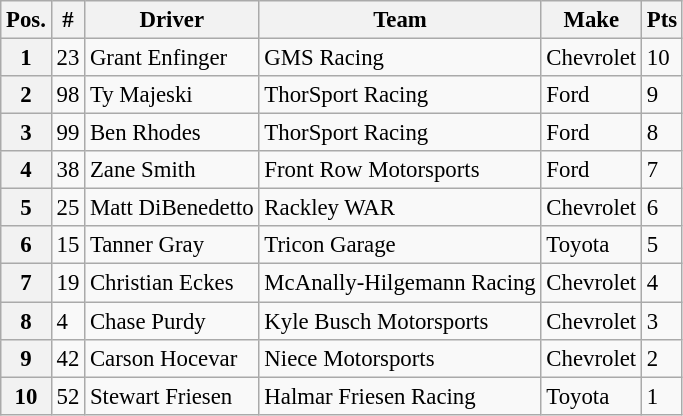<table class="wikitable" style="font-size:95%">
<tr>
<th>Pos.</th>
<th>#</th>
<th>Driver</th>
<th>Team</th>
<th>Make</th>
<th>Pts</th>
</tr>
<tr>
<th>1</th>
<td>23</td>
<td>Grant Enfinger</td>
<td>GMS Racing</td>
<td>Chevrolet</td>
<td>10</td>
</tr>
<tr>
<th>2</th>
<td>98</td>
<td>Ty Majeski</td>
<td>ThorSport Racing</td>
<td>Ford</td>
<td>9</td>
</tr>
<tr>
<th>3</th>
<td>99</td>
<td>Ben Rhodes</td>
<td>ThorSport Racing</td>
<td>Ford</td>
<td>8</td>
</tr>
<tr>
<th>4</th>
<td>38</td>
<td>Zane Smith</td>
<td>Front Row Motorsports</td>
<td>Ford</td>
<td>7</td>
</tr>
<tr>
<th>5</th>
<td>25</td>
<td>Matt DiBenedetto</td>
<td>Rackley WAR</td>
<td>Chevrolet</td>
<td>6</td>
</tr>
<tr>
<th>6</th>
<td>15</td>
<td>Tanner Gray</td>
<td>Tricon Garage</td>
<td>Toyota</td>
<td>5</td>
</tr>
<tr>
<th>7</th>
<td>19</td>
<td>Christian Eckes</td>
<td>McAnally-Hilgemann Racing</td>
<td>Chevrolet</td>
<td>4</td>
</tr>
<tr>
<th>8</th>
<td>4</td>
<td>Chase Purdy</td>
<td>Kyle Busch Motorsports</td>
<td>Chevrolet</td>
<td>3</td>
</tr>
<tr>
<th>9</th>
<td>42</td>
<td>Carson Hocevar</td>
<td>Niece Motorsports</td>
<td>Chevrolet</td>
<td>2</td>
</tr>
<tr>
<th>10</th>
<td>52</td>
<td>Stewart Friesen</td>
<td>Halmar Friesen Racing</td>
<td>Toyota</td>
<td>1</td>
</tr>
</table>
